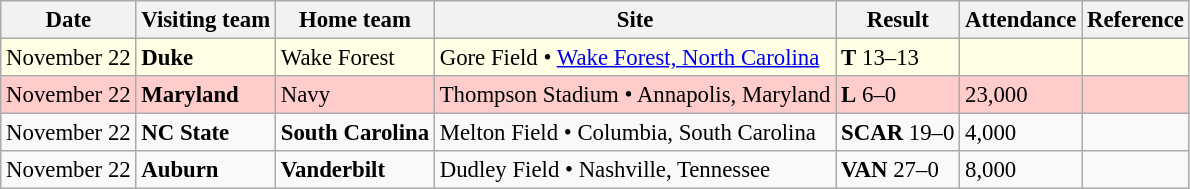<table class="wikitable" style="font-size:95%;">
<tr>
<th>Date</th>
<th>Visiting team</th>
<th>Home team</th>
<th>Site</th>
<th>Result</th>
<th>Attendance</th>
<th class="unsortable">Reference</th>
</tr>
<tr bgcolor=ffffe6>
<td>November 22</td>
<td><strong>Duke</strong></td>
<td>Wake Forest</td>
<td>Gore Field • <a href='#'>Wake Forest, North Carolina</a></td>
<td><strong>T</strong> 13–13</td>
<td></td>
<td></td>
</tr>
<tr bgcolor=ffcccc>
<td>November 22</td>
<td><strong>Maryland</strong></td>
<td>Navy</td>
<td>Thompson Stadium • Annapolis, Maryland</td>
<td><strong>L</strong> 6–0</td>
<td>23,000</td>
<td></td>
</tr>
<tr bgcolor=>
<td>November 22</td>
<td><strong>NC State</strong></td>
<td><strong>South Carolina</strong></td>
<td>Melton Field • Columbia, South Carolina</td>
<td><strong>SCAR</strong> 19–0</td>
<td>4,000</td>
<td></td>
</tr>
<tr bgcolor=>
<td>November 22</td>
<td><strong>Auburn</strong></td>
<td><strong>Vanderbilt</strong></td>
<td>Dudley Field • Nashville, Tennessee</td>
<td><strong>VAN</strong> 27–0</td>
<td>8,000</td>
<td></td>
</tr>
</table>
